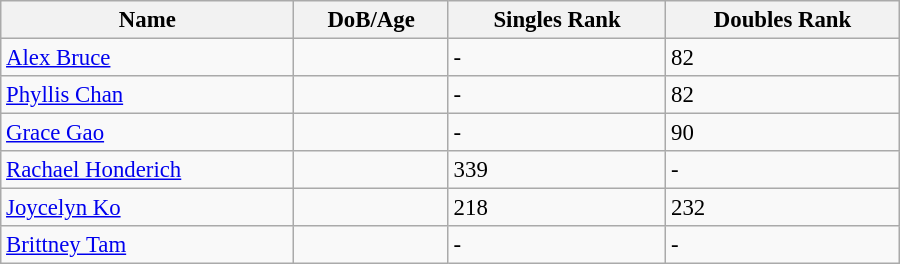<table class="wikitable"  style="width:600px; font-size:95%;">
<tr>
<th align="left">Name</th>
<th align="left">DoB/Age</th>
<th align="left">Singles Rank</th>
<th align="left">Doubles Rank</th>
</tr>
<tr>
<td><a href='#'>Alex Bruce</a></td>
<td></td>
<td>-</td>
<td>82</td>
</tr>
<tr>
<td><a href='#'>Phyllis Chan</a></td>
<td></td>
<td>-</td>
<td>82</td>
</tr>
<tr>
<td><a href='#'>Grace Gao</a></td>
<td></td>
<td>-</td>
<td>90</td>
</tr>
<tr>
<td><a href='#'>Rachael Honderich</a></td>
<td></td>
<td>339</td>
<td>-</td>
</tr>
<tr>
<td><a href='#'>Joycelyn Ko</a></td>
<td></td>
<td>218</td>
<td>232</td>
</tr>
<tr>
<td><a href='#'>Brittney Tam</a></td>
<td></td>
<td>-</td>
<td>-</td>
</tr>
</table>
